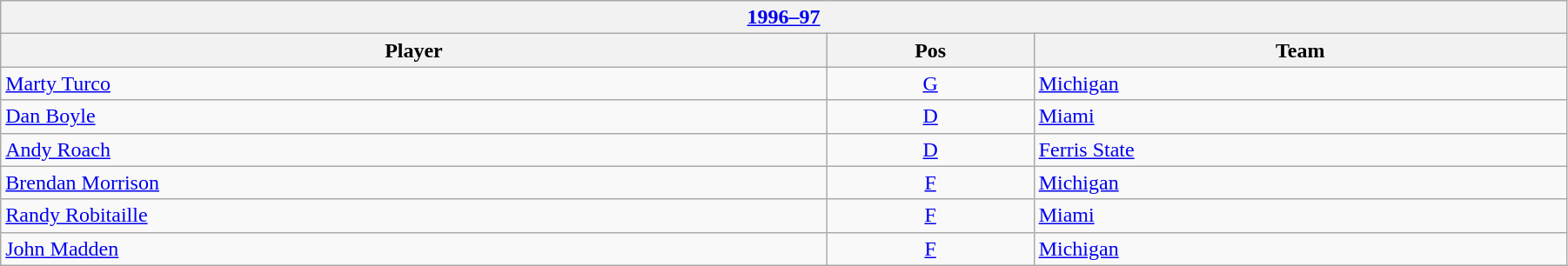<table class="wikitable" width=95%>
<tr>
<th colspan=3><a href='#'>1996–97</a></th>
</tr>
<tr>
<th>Player</th>
<th>Pos</th>
<th>Team</th>
</tr>
<tr>
<td><a href='#'>Marty Turco</a></td>
<td style="text-align:center;"><a href='#'>G</a></td>
<td><a href='#'>Michigan</a></td>
</tr>
<tr>
<td><a href='#'>Dan Boyle</a></td>
<td style="text-align:center;"><a href='#'>D</a></td>
<td><a href='#'>Miami</a></td>
</tr>
<tr>
<td><a href='#'>Andy Roach</a></td>
<td style="text-align:center;"><a href='#'>D</a></td>
<td><a href='#'>Ferris State</a></td>
</tr>
<tr>
<td><a href='#'>Brendan Morrison</a></td>
<td style="text-align:center;"><a href='#'>F</a></td>
<td><a href='#'>Michigan</a></td>
</tr>
<tr>
<td><a href='#'>Randy Robitaille</a></td>
<td style="text-align:center;"><a href='#'>F</a></td>
<td><a href='#'>Miami</a></td>
</tr>
<tr>
<td><a href='#'>John Madden</a></td>
<td style="text-align:center;"><a href='#'>F</a></td>
<td><a href='#'>Michigan</a></td>
</tr>
</table>
